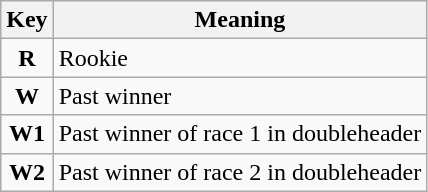<table class="wikitable sortable"  font-size: 95%;">
<tr>
<th>Key</th>
<th>Meaning</th>
</tr>
<tr>
<td align="center"><strong><span>R</span></strong></td>
<td>Rookie</td>
</tr>
<tr>
<td align="center"><strong><span>W</span></strong></td>
<td>Past winner</td>
</tr>
<tr>
<td align="center"><strong><span>W1</span></strong></td>
<td>Past winner of race 1 in doubleheader</td>
</tr>
<tr>
<td align="center"><strong><span>W2</span></strong></td>
<td>Past winner of race 2 in doubleheader</td>
</tr>
</table>
